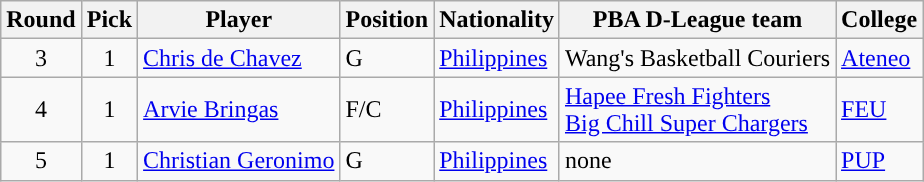<table class="wikitable sortable sortable">
<tr>
<th>Round</th>
<th>Pick</th>
<th>Player</th>
<th>Position</th>
<th>Nationality</th>
<th>PBA D-League team</th>
<th>College</th>
</tr>
<tr>
<td align=center>3</td>
<td align=center>1</td>
<td><a href='#'>Chris de Chavez</a></td>
<td>G</td>
<td> <a href='#'>Philippines</a></td>
<td>Wang's Basketball Couriers</td>
<td><a href='#'>Ateneo</a></td>
</tr>
<tr>
<td align=center>4</td>
<td align=center>1</td>
<td><a href='#'>Arvie Bringas</a></td>
<td>F/C</td>
<td> <a href='#'>Philippines</a></td>
<td><a href='#'>Hapee Fresh Fighters</a><br><a href='#'>Big Chill Super Chargers</a></td>
<td><a href='#'>FEU</a></td>
</tr>
<tr>
<td align=center>5</td>
<td align=center>1</td>
<td><a href='#'>Christian Geronimo</a></td>
<td>G</td>
<td> <a href='#'>Philippines</a></td>
<td>none</td>
<td><a href='#'>PUP</a></td>
</tr>
</table>
